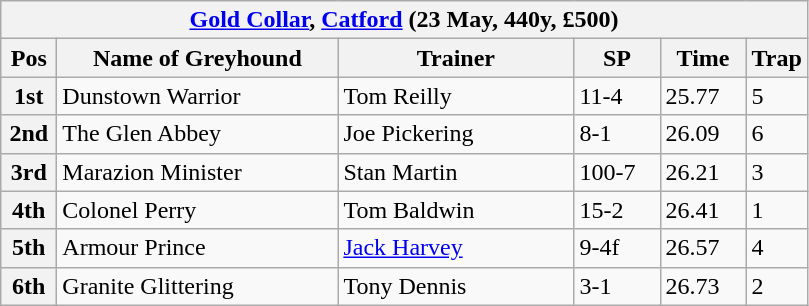<table class="wikitable">
<tr>
<th colspan="6"><a href='#'>Gold Collar</a>, <a href='#'>Catford</a> (23 May, 440y, £500)</th>
</tr>
<tr>
<th width=30>Pos</th>
<th width=180>Name of Greyhound</th>
<th width=150>Trainer</th>
<th width=50>SP</th>
<th width=50>Time</th>
<th width=30>Trap</th>
</tr>
<tr>
<th>1st</th>
<td>Dunstown Warrior</td>
<td>Tom Reilly</td>
<td>11-4</td>
<td>25.77</td>
<td>5</td>
</tr>
<tr>
<th>2nd</th>
<td>The Glen Abbey</td>
<td>Joe Pickering</td>
<td>8-1</td>
<td>26.09</td>
<td>6</td>
</tr>
<tr>
<th>3rd</th>
<td>Marazion Minister</td>
<td>Stan Martin</td>
<td>100-7</td>
<td>26.21</td>
<td>3</td>
</tr>
<tr>
<th>4th</th>
<td>Colonel Perry</td>
<td>Tom Baldwin</td>
<td>15-2</td>
<td>26.41</td>
<td>1</td>
</tr>
<tr>
<th>5th</th>
<td>Armour Prince</td>
<td><a href='#'>Jack Harvey</a></td>
<td>9-4f</td>
<td>26.57</td>
<td>4</td>
</tr>
<tr>
<th>6th</th>
<td>Granite Glittering</td>
<td>Tony Dennis</td>
<td>3-1</td>
<td>26.73</td>
<td>2</td>
</tr>
</table>
